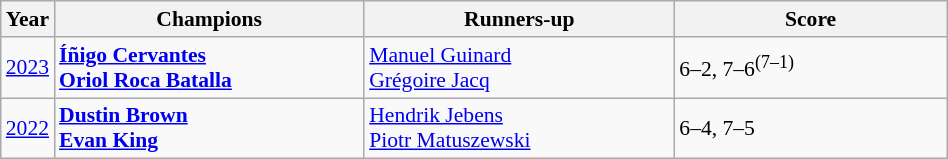<table class="wikitable" style="font-size:90%">
<tr>
<th>Year</th>
<th style="width:200px;">Champions</th>
<th style="width:200px;">Runners-up</th>
<th style="width:175px;">Score</th>
</tr>
<tr>
<td><a href='#'>2023</a></td>
<td> <strong><a href='#'>Íñigo Cervantes</a></strong><br> <strong><a href='#'>Oriol Roca Batalla</a></strong></td>
<td> <a href='#'>Manuel Guinard</a><br> <a href='#'>Grégoire Jacq</a></td>
<td>6–2, 7–6<sup>(7–1)</sup></td>
</tr>
<tr>
<td><a href='#'>2022</a></td>
<td> <strong><a href='#'>Dustin Brown</a></strong><br> <strong><a href='#'>Evan King</a></strong></td>
<td> <a href='#'>Hendrik Jebens</a><br> <a href='#'>Piotr Matuszewski</a></td>
<td>6–4, 7–5</td>
</tr>
</table>
